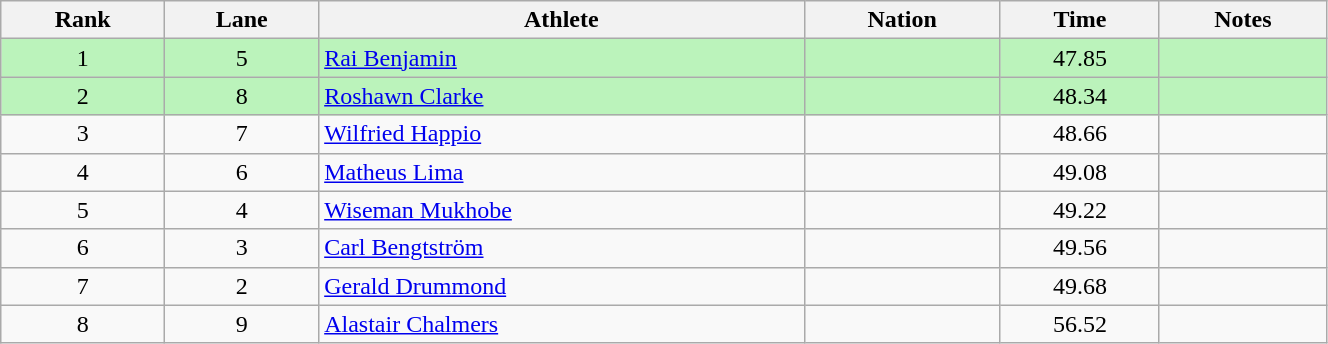<table class="wikitable sortable" style="text-align:center;width: 70%;">
<tr>
<th>Rank</th>
<th>Lane</th>
<th>Athlete</th>
<th>Nation</th>
<th>Time</th>
<th>Notes</th>
</tr>
<tr bgcolor=bbf3bb>
<td>1</td>
<td>5</td>
<td align=left><a href='#'>Rai Benjamin</a></td>
<td align=left></td>
<td>47.85</td>
<td></td>
</tr>
<tr bgcolor=bbf3bb>
<td>2</td>
<td>8</td>
<td align=left><a href='#'>Roshawn Clarke</a></td>
<td align=left></td>
<td>48.34</td>
<td></td>
</tr>
<tr>
<td>3</td>
<td>7</td>
<td align=left><a href='#'>Wilfried Happio</a></td>
<td align=left></td>
<td>48.66</td>
<td></td>
</tr>
<tr>
<td>4</td>
<td>6</td>
<td align=left><a href='#'>Matheus Lima</a></td>
<td align=left></td>
<td>49.08</td>
<td></td>
</tr>
<tr>
<td>5</td>
<td>4</td>
<td align=left><a href='#'>Wiseman Mukhobe</a></td>
<td align=left></td>
<td>49.22</td>
<td></td>
</tr>
<tr>
<td>6</td>
<td>3</td>
<td align=left><a href='#'>Carl Bengtström</a></td>
<td align=left></td>
<td>49.56</td>
<td></td>
</tr>
<tr>
<td>7</td>
<td>2</td>
<td align=left><a href='#'>Gerald Drummond</a></td>
<td align=left></td>
<td>49.68</td>
<td></td>
</tr>
<tr>
<td>8</td>
<td>9</td>
<td align=left><a href='#'>Alastair Chalmers</a></td>
<td align=left></td>
<td>56.52</td>
<td></td>
</tr>
</table>
